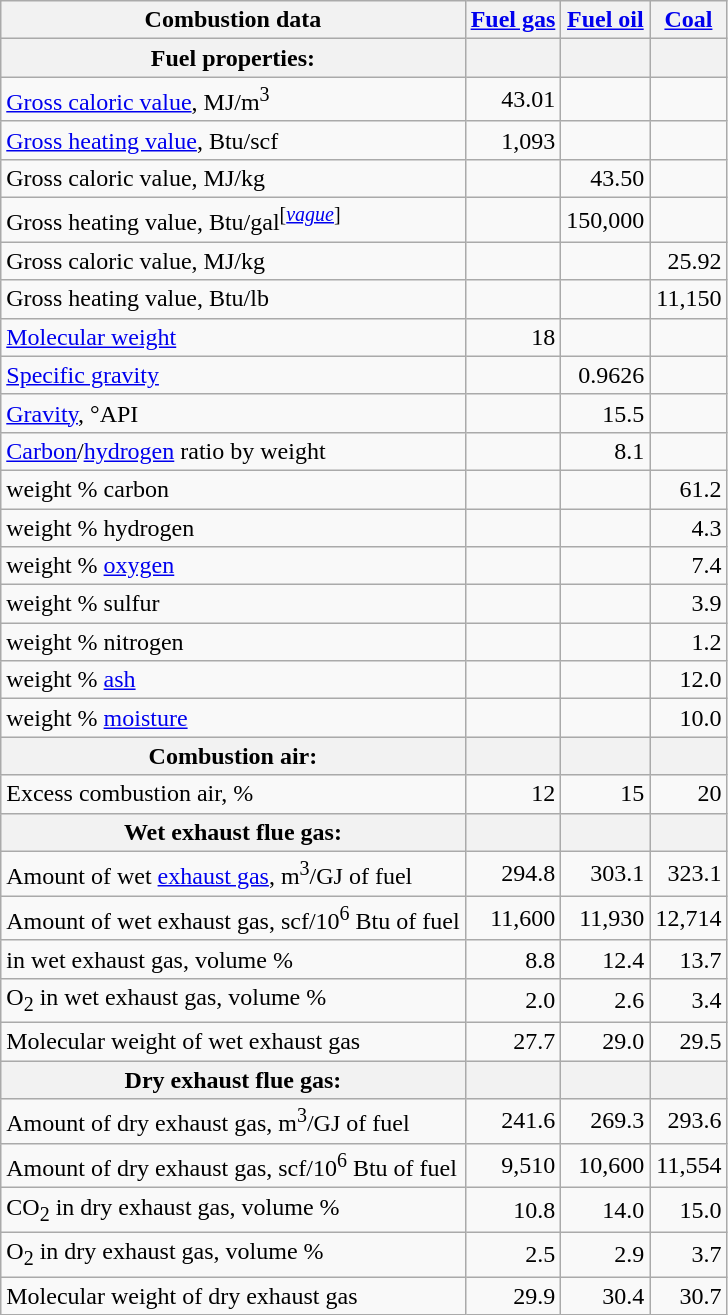<table class="wikitable">
<tr>
<th align="left">Combustion data</th>
<th align="right"><a href='#'>Fuel gas</a></th>
<th align="right"><a href='#'>Fuel oil</a></th>
<th align="right"><a href='#'>Coal</a></th>
</tr>
<tr>
<th>Fuel properties:</th>
<th></th>
<th></th>
<th></th>
</tr>
<tr>
<td align="left"><a href='#'>Gross caloric value</a>, MJ/m<sup>3</sup></td>
<td align="right">43.01</td>
<td></td>
<td></td>
</tr>
<tr>
<td align="left"><a href='#'>Gross heating value</a>, Btu/scf</td>
<td align="right">1,093</td>
<td></td>
<td></td>
</tr>
<tr>
<td align="left">Gross caloric value, MJ/kg</td>
<td></td>
<td align="right">43.50</td>
<td></td>
</tr>
<tr>
<td align="left">Gross heating value, Btu/gal<sup>[<em><a href='#'>vague</a></em>]</sup></td>
<td></td>
<td align="right">150,000</td>
<td></td>
</tr>
<tr>
<td align="left">Gross caloric value, MJ/kg</td>
<td></td>
<td></td>
<td align="right">25.92</td>
</tr>
<tr>
<td align="left">Gross heating value, Btu/lb</td>
<td></td>
<td></td>
<td align="right">11,150</td>
</tr>
<tr>
<td align="left"><a href='#'>Molecular weight</a></td>
<td align="right">18</td>
<td></td>
<td></td>
</tr>
<tr>
<td align="left"><a href='#'>Specific gravity</a></td>
<td></td>
<td align="right">0.9626</td>
<td></td>
</tr>
<tr>
<td align="left"><a href='#'>Gravity</a>, °API</td>
<td></td>
<td align="right">15.5</td>
<td></td>
</tr>
<tr>
<td align="left"><a href='#'>Carbon</a>/<a href='#'>hydrogen</a> ratio by weight</td>
<td></td>
<td align="right">8.1</td>
<td></td>
</tr>
<tr>
<td align="left">weight % carbon</td>
<td></td>
<td></td>
<td align="right">61.2</td>
</tr>
<tr>
<td align="left">weight % hydrogen</td>
<td></td>
<td></td>
<td align="right">4.3</td>
</tr>
<tr>
<td align="left">weight % <a href='#'>oxygen</a></td>
<td></td>
<td></td>
<td align="right">7.4</td>
</tr>
<tr>
<td align="left">weight % sulfur</td>
<td></td>
<td></td>
<td align="right">3.9</td>
</tr>
<tr>
<td align="left">weight % nitrogen</td>
<td></td>
<td></td>
<td align="right">1.2</td>
</tr>
<tr>
<td align="left">weight % <a href='#'>ash</a></td>
<td></td>
<td></td>
<td align="right">12.0</td>
</tr>
<tr>
<td align="left">weight % <a href='#'>moisture</a></td>
<td></td>
<td></td>
<td align="right">10.0</td>
</tr>
<tr>
<th align="left">Combustion air:</th>
<th></th>
<th></th>
<th></th>
</tr>
<tr>
<td align="left">Excess combustion air, %</td>
<td align="right">12</td>
<td align="right">15</td>
<td align="right">20</td>
</tr>
<tr>
<th align="left">Wet exhaust flue gas:</th>
<th></th>
<th></th>
<th></th>
</tr>
<tr>
<td align="left">Amount of wet <a href='#'>exhaust gas</a>, m<sup>3</sup>/GJ of fuel</td>
<td align="right">294.8</td>
<td align="right">303.1</td>
<td align="right">323.1</td>
</tr>
<tr>
<td align="left">Amount of wet exhaust gas, scf/10<sup>6</sup> Btu of fuel</td>
<td align="right">11,600</td>
<td align="right">11,930</td>
<td align="right">12,714</td>
</tr>
<tr>
<td align="left"> in wet exhaust gas, volume %</td>
<td align="right">8.8</td>
<td align="right">12.4</td>
<td align="right">13.7</td>
</tr>
<tr>
<td align="left">O<sub>2</sub> in wet exhaust gas, volume %</td>
<td align="right">2.0</td>
<td align="right">2.6</td>
<td align="right">3.4</td>
</tr>
<tr>
<td align="left">Molecular weight of wet exhaust gas</td>
<td align="right">27.7</td>
<td align="right">29.0</td>
<td align="right">29.5</td>
</tr>
<tr>
<th align="left">Dry exhaust flue gas:</th>
<th></th>
<th></th>
<th></th>
</tr>
<tr>
<td align="left">Amount of dry exhaust gas, m<sup>3</sup>/GJ of fuel</td>
<td align="right">241.6</td>
<td align="right">269.3</td>
<td align="right">293.6</td>
</tr>
<tr>
<td align="left">Amount of dry exhaust gas, scf/10<sup>6</sup> Btu of fuel</td>
<td align="right">9,510</td>
<td align="right">10,600</td>
<td align="right">11,554</td>
</tr>
<tr>
<td align="left">CO<sub>2</sub> in dry exhaust gas, volume %</td>
<td align="right">10.8</td>
<td align="right">14.0</td>
<td align="right">15.0</td>
</tr>
<tr>
<td align="left">O<sub>2</sub> in dry exhaust gas, volume %</td>
<td align="right">2.5</td>
<td align="right">2.9</td>
<td align="right">3.7</td>
</tr>
<tr>
<td align="left">Molecular weight of dry exhaust gas</td>
<td align="right">29.9</td>
<td align="right">30.4</td>
<td align="right">30.7</td>
</tr>
</table>
